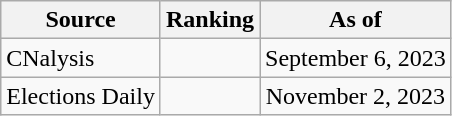<table class="wikitable" style="text-align:center">
<tr>
<th>Source</th>
<th>Ranking</th>
<th>As of</th>
</tr>
<tr>
<td align=left>CNalysis</td>
<td></td>
<td>September 6, 2023</td>
</tr>
<tr>
<td align=left>Elections Daily</td>
<td></td>
<td>November 2, 2023</td>
</tr>
</table>
